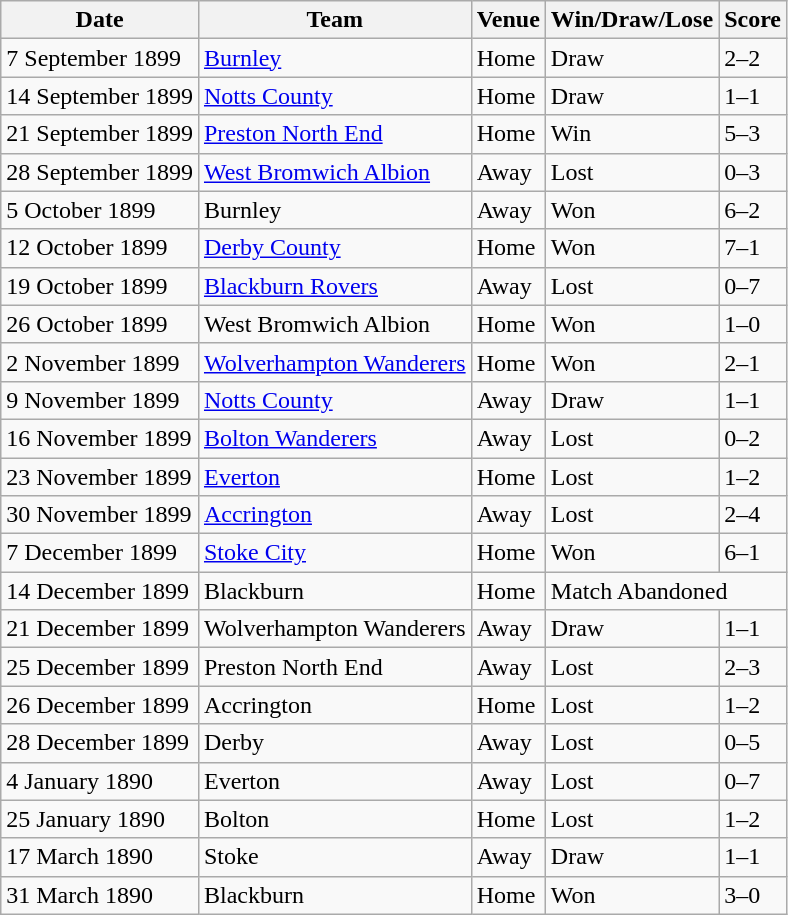<table class="wikitable">
<tr>
<th>Date</th>
<th>Team</th>
<th>Venue</th>
<th>Win/Draw/Lose</th>
<th>Score</th>
</tr>
<tr>
<td>7 September 1899</td>
<td><a href='#'>Burnley</a></td>
<td>Home</td>
<td>Draw</td>
<td>2–2</td>
</tr>
<tr>
<td>14 September 1899</td>
<td><a href='#'>Notts County</a></td>
<td>Home</td>
<td>Draw</td>
<td>1–1</td>
</tr>
<tr>
<td>21 September 1899</td>
<td><a href='#'>Preston North End</a></td>
<td>Home</td>
<td>Win</td>
<td>5–3</td>
</tr>
<tr>
<td>28 September 1899</td>
<td><a href='#'>West Bromwich Albion</a></td>
<td>Away</td>
<td>Lost</td>
<td>0–3</td>
</tr>
<tr>
<td>5 October 1899</td>
<td>Burnley</td>
<td>Away</td>
<td>Won</td>
<td>6–2</td>
</tr>
<tr>
<td>12 October 1899</td>
<td><a href='#'>Derby County</a></td>
<td>Home</td>
<td>Won</td>
<td>7–1</td>
</tr>
<tr>
<td>19 October 1899</td>
<td><a href='#'>Blackburn Rovers</a></td>
<td>Away</td>
<td>Lost</td>
<td>0–7</td>
</tr>
<tr>
<td>26 October 1899</td>
<td>West Bromwich Albion</td>
<td>Home</td>
<td>Won</td>
<td>1–0</td>
</tr>
<tr>
<td>2 November 1899</td>
<td><a href='#'>Wolverhampton Wanderers</a></td>
<td>Home</td>
<td>Won</td>
<td>2–1</td>
</tr>
<tr>
<td>9 November 1899</td>
<td><a href='#'>Notts County</a></td>
<td>Away</td>
<td>Draw</td>
<td>1–1</td>
</tr>
<tr>
<td>16 November 1899</td>
<td><a href='#'>Bolton Wanderers</a></td>
<td>Away</td>
<td>Lost</td>
<td>0–2</td>
</tr>
<tr>
<td>23 November 1899</td>
<td><a href='#'>Everton</a></td>
<td>Home</td>
<td>Lost</td>
<td>1–2</td>
</tr>
<tr>
<td>30 November 1899</td>
<td><a href='#'>Accrington</a></td>
<td>Away</td>
<td>Lost</td>
<td>2–4</td>
</tr>
<tr>
<td>7 December 1899</td>
<td><a href='#'>Stoke City</a></td>
<td>Home</td>
<td>Won</td>
<td>6–1</td>
</tr>
<tr>
<td>14 December 1899</td>
<td>Blackburn</td>
<td>Home</td>
<td colspan="2">Match Abandoned</td>
</tr>
<tr>
<td>21 December 1899</td>
<td>Wolverhampton Wanderers</td>
<td>Away</td>
<td>Draw</td>
<td>1–1</td>
</tr>
<tr>
<td>25 December 1899</td>
<td>Preston North End</td>
<td>Away</td>
<td>Lost</td>
<td>2–3</td>
</tr>
<tr>
<td>26 December 1899</td>
<td>Accrington</td>
<td>Home</td>
<td>Lost</td>
<td>1–2</td>
</tr>
<tr>
<td>28 December 1899</td>
<td>Derby</td>
<td>Away</td>
<td>Lost</td>
<td>0–5</td>
</tr>
<tr>
<td>4 January 1890</td>
<td>Everton</td>
<td>Away</td>
<td>Lost</td>
<td>0–7</td>
</tr>
<tr>
<td>25 January 1890</td>
<td>Bolton</td>
<td>Home</td>
<td>Lost</td>
<td>1–2</td>
</tr>
<tr>
<td>17 March 1890</td>
<td>Stoke</td>
<td>Away</td>
<td>Draw</td>
<td>1–1</td>
</tr>
<tr>
<td>31 March 1890</td>
<td>Blackburn</td>
<td>Home</td>
<td>Won</td>
<td>3–0</td>
</tr>
</table>
